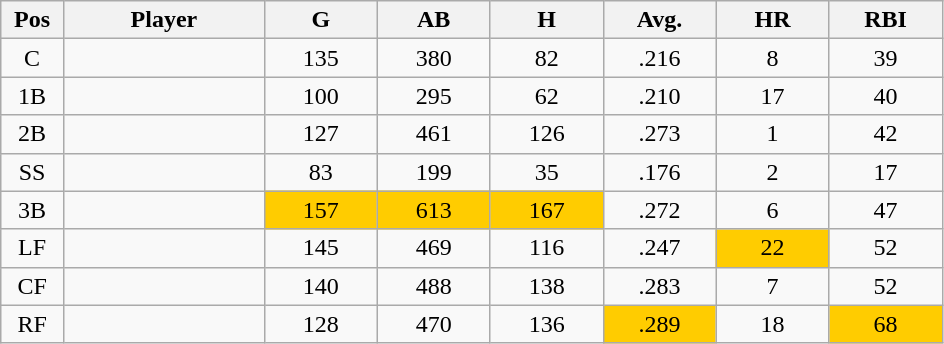<table class="wikitable sortable">
<tr>
<th bgcolor="#DDDDFF" width="5%">Pos</th>
<th bgcolor="#DDDDFF" width="16%">Player</th>
<th bgcolor="#DDDDFF" width="9%">G</th>
<th bgcolor="#DDDDFF" width="9%">AB</th>
<th bgcolor="#DDDDFF" width="9%">H</th>
<th bgcolor="#DDDDFF" width="9%">Avg.</th>
<th bgcolor="#DDDDFF" width="9%">HR</th>
<th bgcolor="#DDDDFF" width="9%">RBI</th>
</tr>
<tr align="center">
<td>C</td>
<td></td>
<td>135</td>
<td>380</td>
<td>82</td>
<td>.216</td>
<td>8</td>
<td>39</td>
</tr>
<tr align="center">
<td>1B</td>
<td></td>
<td>100</td>
<td>295</td>
<td>62</td>
<td>.210</td>
<td>17</td>
<td>40</td>
</tr>
<tr align="center">
<td>2B</td>
<td></td>
<td>127</td>
<td>461</td>
<td>126</td>
<td>.273</td>
<td>1</td>
<td>42</td>
</tr>
<tr align="center">
<td>SS</td>
<td></td>
<td>83</td>
<td>199</td>
<td>35</td>
<td>.176</td>
<td>2</td>
<td>17</td>
</tr>
<tr align="center">
<td>3B</td>
<td></td>
<td bgcolor="#FFCC00">157</td>
<td bgcolor="#FFCC00">613</td>
<td bgcolor="#FFCC00">167</td>
<td>.272</td>
<td>6</td>
<td>47</td>
</tr>
<tr align="center">
<td>LF</td>
<td></td>
<td>145</td>
<td>469</td>
<td>116</td>
<td>.247</td>
<td bgcolor="#FFCC00">22</td>
<td>52</td>
</tr>
<tr align="center">
<td>CF</td>
<td></td>
<td>140</td>
<td>488</td>
<td>138</td>
<td>.283</td>
<td>7</td>
<td>52</td>
</tr>
<tr align="center">
<td>RF</td>
<td></td>
<td>128</td>
<td>470</td>
<td>136</td>
<td bgcolor="#FFCC00">.289</td>
<td>18</td>
<td bgcolor="#FFCC00">68</td>
</tr>
</table>
